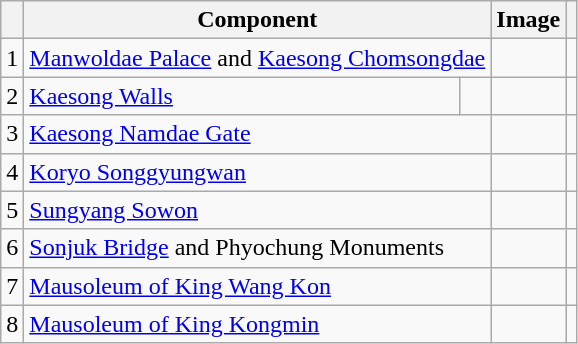<table class="wikitable sortable">
<tr>
<th></th>
<th colspan=2>Component</th>
<th>Image</th>
<th class="wikitable unsortable"></th>
</tr>
<tr>
<td>1</td>
<td colspan=2><a href='#'>Manwoldae Palace</a> and <a href='#'>Kaesong Chomsongdae</a></td>
<td></td>
<td></td>
</tr>
<tr>
<td>2</td>
<td><a href='#'>Kaesong Walls</a></td>
<td></td>
<td></td>
<td></td>
</tr>
<tr>
<td>3</td>
<td colspan=2><a href='#'>Kaesong Namdae Gate</a></td>
<td></td>
<td></td>
</tr>
<tr>
<td>4</td>
<td colspan=2><a href='#'>Koryo Songgyungwan</a></td>
<td></td>
<td></td>
</tr>
<tr>
<td>5</td>
<td colspan=2><a href='#'>Sungyang Sowon</a></td>
<td></td>
<td></td>
</tr>
<tr>
<td>6</td>
<td colspan=2><a href='#'>Sonjuk Bridge</a> and Phyochung Monuments</td>
<td></td>
<td></td>
</tr>
<tr>
<td>7</td>
<td colspan=2><a href='#'>Mausoleum of King Wang Kon</a></td>
<td></td>
<td></td>
</tr>
<tr>
<td>8</td>
<td colspan=2><a href='#'>Mausoleum of King Kongmin</a></td>
<td></td>
<td></td>
</tr>
</table>
